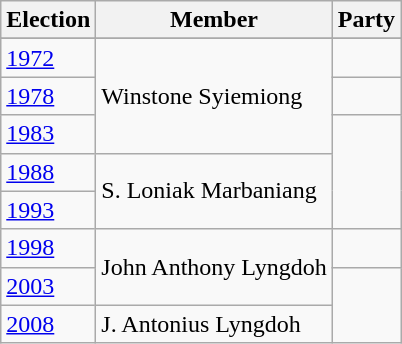<table class="wikitable sortable">
<tr>
<th>Election</th>
<th>Member</th>
<th colspan=2>Party</th>
</tr>
<tr>
</tr>
<tr>
</tr>
<tr>
</tr>
<tr>
</tr>
<tr>
<td><a href='#'>1972</a></td>
<td rowspan=3>Winstone Syiemiong</td>
<td></td>
</tr>
<tr>
<td><a href='#'>1978</a></td>
<td></td>
</tr>
<tr>
<td><a href='#'>1983</a></td>
</tr>
<tr>
<td><a href='#'>1988</a></td>
<td rowspan=2>S. Loniak Marbaniang</td>
</tr>
<tr>
<td><a href='#'>1993</a></td>
</tr>
<tr>
<td><a href='#'>1998</a></td>
<td rowspan=2>John Anthony Lyngdoh</td>
<td></td>
</tr>
<tr>
<td><a href='#'>2003</a></td>
</tr>
<tr>
<td><a href='#'>2008</a></td>
<td>J. Antonius Lyngdoh</td>
</tr>
</table>
